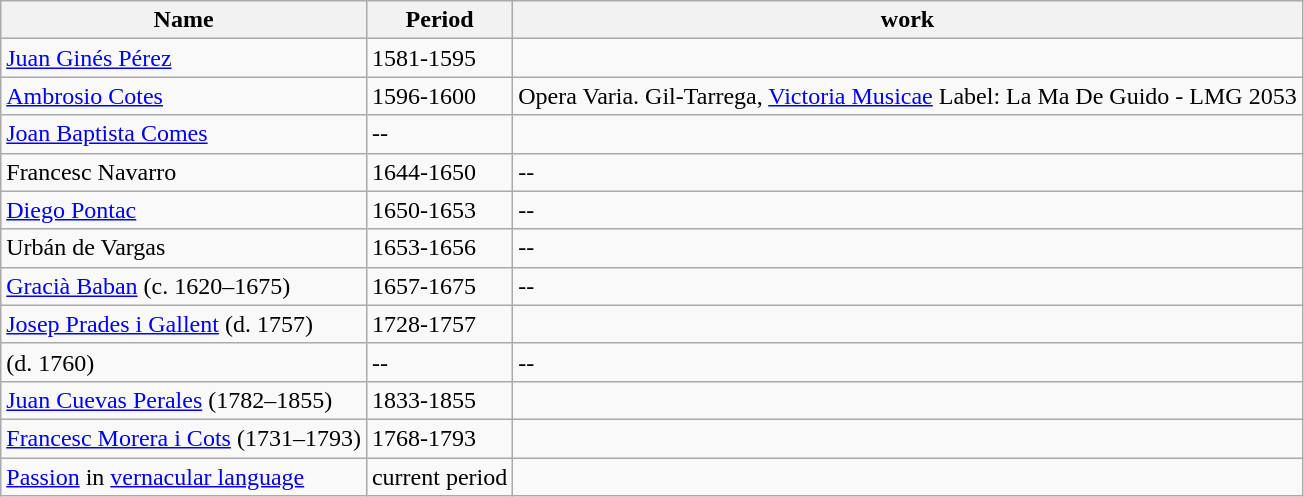<table class="wikitable">
<tr>
<th>Name</th>
<th>Period</th>
<th>work</th>
</tr>
<tr>
<td><a href='#'>Juan Ginés Pérez</a></td>
<td>1581-1595</td>
<td></td>
</tr>
<tr>
<td><a href='#'>Ambrosio Cotes</a></td>
<td>1596-1600</td>
<td>Opera Varia. Gil-Tarrega, <a href='#'>Victoria Musicae</a> Label: La Ma De Guido - LMG 2053</td>
</tr>
<tr>
<td><a href='#'>Joan Baptista Comes</a></td>
<td>--</td>
<td></td>
</tr>
<tr>
<td>Francesc Navarro</td>
<td>1644-1650</td>
<td>--</td>
</tr>
<tr>
<td><a href='#'>Diego Pontac</a></td>
<td>1650-1653</td>
<td>--</td>
</tr>
<tr>
<td>Urbán de Vargas</td>
<td>1653-1656</td>
<td>--</td>
</tr>
<tr>
<td><a href='#'>Gracià Baban</a> (c. 1620–1675)</td>
<td>1657-1675</td>
<td>--</td>
</tr>
<tr>
<td><a href='#'>Josep Prades i Gallent</a> (d. 1757)</td>
<td>1728-1757</td>
<td></td>
</tr>
<tr>
<td> (d. 1760)</td>
<td>--</td>
<td>--</td>
</tr>
<tr>
<td><a href='#'>Juan Cuevas Perales</a> (1782–1855)</td>
<td>1833-1855</td>
<td></td>
</tr>
<tr>
<td><a href='#'>Francesc Morera i Cots</a> (1731–1793)</td>
<td>1768-1793</td>
<td></td>
</tr>
<tr>
<td><a href='#'>Passion</a> in <a href='#'>vernacular language</a></td>
<td>current period</td>
<td></td>
</tr>
</table>
